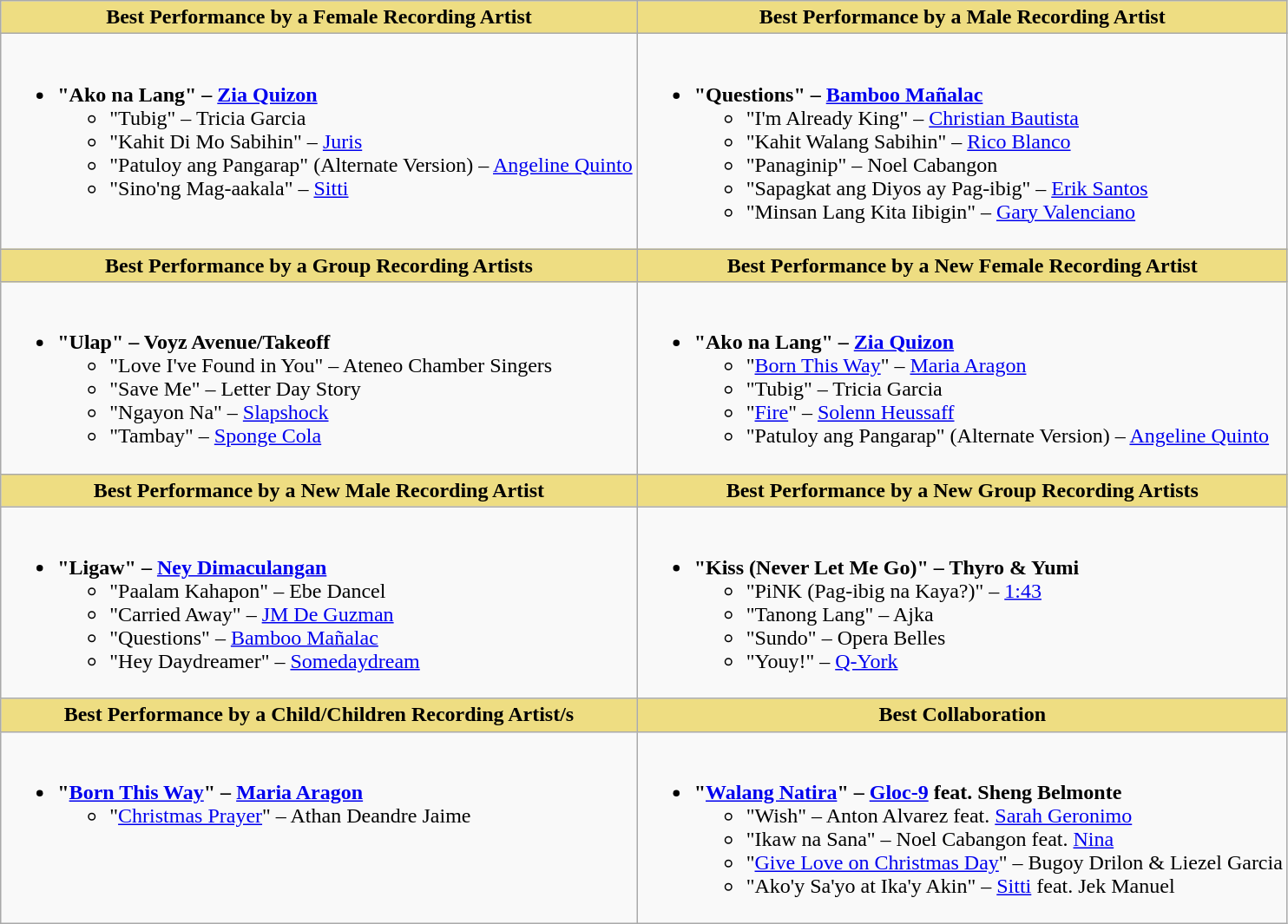<table class="wikitable">
<tr>
<th style="background:#EEDD82;" ! width:50%">Best Performance by a Female Recording Artist</th>
<th style="background:#EEDD82;" ! width:50%">Best Performance by a Male Recording Artist</th>
</tr>
<tr>
<td valign="top"><br><ul><li><strong>"Ako na Lang" – <a href='#'>Zia Quizon</a></strong><ul><li>"Tubig" – Tricia Garcia</li><li>"Kahit Di Mo Sabihin" – <a href='#'>Juris</a></li><li>"Patuloy ang Pangarap" (Alternate Version) – <a href='#'>Angeline Quinto</a></li><li>"Sino'ng Mag-aakala" – <a href='#'>Sitti</a></li></ul></li></ul></td>
<td valign="top"><br><ul><li><strong>"Questions" – <a href='#'>Bamboo Mañalac</a></strong><ul><li>"I'm Already King" – <a href='#'>Christian Bautista</a></li><li>"Kahit Walang Sabihin" – <a href='#'>Rico Blanco</a></li><li>"Panaginip" – Noel Cabangon</li><li>"Sapagkat ang Diyos ay Pag-ibig" – <a href='#'>Erik Santos</a></li><li>"Minsan Lang Kita Iibigin" – <a href='#'>Gary Valenciano</a></li></ul></li></ul></td>
</tr>
<tr>
<th style="background:#EEDD82;" ! width:50%">Best Performance by a Group Recording Artists</th>
<th style="background:#EEDD82;" ! width:50%">Best Performance by a New Female Recording Artist</th>
</tr>
<tr>
<td valign="top"><br><ul><li><strong>"Ulap" – Voyz Avenue/Takeoff</strong><ul><li>"Love I've Found in You" – Ateneo Chamber Singers</li><li>"Save Me" – Letter Day Story</li><li>"Ngayon Na" – <a href='#'>Slapshock</a></li><li>"Tambay" – <a href='#'>Sponge Cola</a></li></ul></li></ul></td>
<td valign="top"><br><ul><li><strong>"Ako na Lang" – <a href='#'>Zia Quizon</a></strong><ul><li>"<a href='#'>Born This Way</a>" – <a href='#'>Maria Aragon</a></li><li>"Tubig" – Tricia Garcia</li><li>"<a href='#'>Fire</a>" – <a href='#'>Solenn Heussaff</a></li><li>"Patuloy ang Pangarap" (Alternate Version) – <a href='#'>Angeline Quinto</a></li></ul></li></ul></td>
</tr>
<tr>
<th style="background:#EEDD82;" ! width:50%">Best Performance by a New Male Recording Artist</th>
<th style="background:#EEDD82;" ! width:50%">Best Performance by a New Group Recording Artists</th>
</tr>
<tr>
<td valign="top"><br><ul><li><strong>"Ligaw" – <a href='#'>Ney Dimaculangan</a></strong><ul><li>"Paalam Kahapon" – Ebe Dancel</li><li>"Carried Away" – <a href='#'>JM De Guzman</a></li><li>"Questions" – <a href='#'>Bamboo Mañalac</a></li><li>"Hey Daydreamer" – <a href='#'>Somedaydream</a></li></ul></li></ul></td>
<td valign="top"><br><ul><li><strong>"Kiss (Never Let Me Go)" – Thyro & Yumi</strong><ul><li>"PiNK (Pag-ibig na Kaya?)" – <a href='#'>1:43</a></li><li>"Tanong Lang" – Ajka</li><li>"Sundo" – Opera Belles</li><li>"Youy!" – <a href='#'>Q-York</a></li></ul></li></ul></td>
</tr>
<tr>
<th style="background:#EEDD82;" ! width:50%">Best Performance by a Child/Children Recording Artist/s</th>
<th style="background:#EEDD82;" ! width:50%">Best Collaboration</th>
</tr>
<tr>
<td valign="top"><br><ul><li><strong>"<a href='#'>Born This Way</a>" – <a href='#'>Maria Aragon</a></strong><ul><li>"<a href='#'>Christmas Prayer</a>" – Athan Deandre Jaime</li></ul></li></ul></td>
<td valign="top"><br><ul><li><strong>"<a href='#'>Walang Natira</a>" – <a href='#'>Gloc-9</a> feat. Sheng Belmonte</strong><ul><li>"Wish" – Anton Alvarez feat. <a href='#'>Sarah Geronimo</a></li><li>"Ikaw na Sana" – Noel Cabangon feat. <a href='#'>Nina</a></li><li>"<a href='#'>Give Love on Christmas Day</a>" – Bugoy Drilon & Liezel Garcia</li><li>"Ako'y Sa'yo at Ika'y Akin" – <a href='#'>Sitti</a> feat. Jek Manuel</li></ul></li></ul></td>
</tr>
</table>
